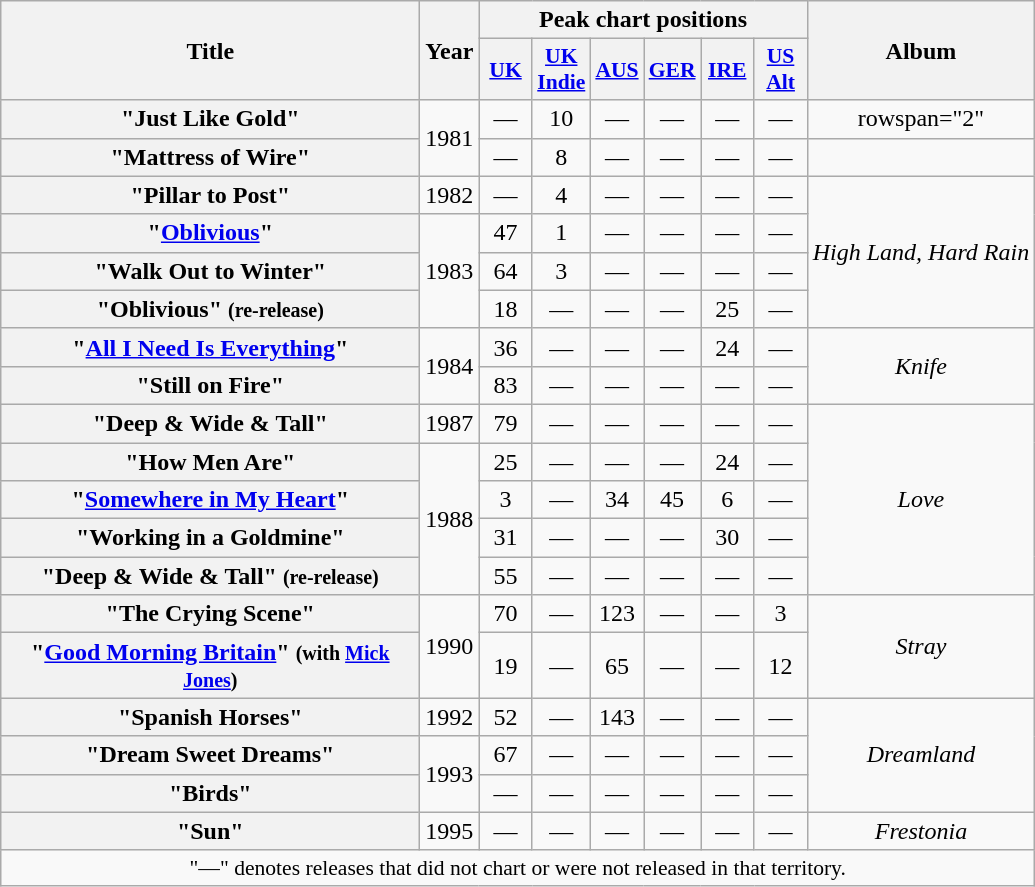<table class="wikitable plainrowheaders" style="text-align:center;">
<tr>
<th rowspan="2" scope="col" style="width:17em;">Title</th>
<th rowspan="2" scope="col" style="width:2em;">Year</th>
<th colspan="6">Peak chart positions</th>
<th rowspan="2">Album</th>
</tr>
<tr>
<th scope="col" style="width:2em;font-size:90%;"><a href='#'>UK</a><br></th>
<th scope="col" style="width:2em;font-size:90%;"><a href='#'>UK Indie</a><br></th>
<th scope="col" style="width:2em;font-size:90%;"><a href='#'>AUS</a><br></th>
<th scope="col" style="width:2em;font-size:90%;"><a href='#'>GER</a><br></th>
<th scope="col" style="width:2em;font-size:90%;"><a href='#'>IRE</a><br></th>
<th scope="col" style="width:2em;font-size:90%;"><a href='#'>US Alt</a><br></th>
</tr>
<tr>
<th scope="row">"Just Like Gold"</th>
<td rowspan="2">1981</td>
<td>—</td>
<td>10</td>
<td>—</td>
<td>—</td>
<td>—</td>
<td>—</td>
<td>rowspan="2" </td>
</tr>
<tr>
<th scope="row">"Mattress of Wire"</th>
<td>—</td>
<td>8</td>
<td>—</td>
<td>—</td>
<td>—</td>
<td>—</td>
</tr>
<tr>
<th scope="row">"Pillar to Post"</th>
<td>1982</td>
<td>—</td>
<td>4</td>
<td>—</td>
<td>—</td>
<td>—</td>
<td>—</td>
<td rowspan="4"><em>High Land, Hard Rain</em></td>
</tr>
<tr>
<th scope="row">"<a href='#'>Oblivious</a>"</th>
<td rowspan="3">1983</td>
<td>47</td>
<td>1</td>
<td>—</td>
<td>—</td>
<td>—</td>
<td>—</td>
</tr>
<tr>
<th scope="row">"Walk Out to Winter"</th>
<td>64</td>
<td>3</td>
<td>—</td>
<td>—</td>
<td>—</td>
<td>—</td>
</tr>
<tr>
<th scope="row">"Oblivious" <small>(re-release)</small></th>
<td>18</td>
<td>—</td>
<td>—</td>
<td>—</td>
<td>25</td>
<td>—</td>
</tr>
<tr>
<th scope="row">"<a href='#'>All I Need Is Everything</a>"</th>
<td rowspan="2">1984</td>
<td>36</td>
<td>—</td>
<td>—</td>
<td>—</td>
<td>24</td>
<td>—</td>
<td rowspan="2"><em>Knife</em></td>
</tr>
<tr>
<th scope="row">"Still on Fire"</th>
<td>83</td>
<td>—</td>
<td>—</td>
<td>—</td>
<td>—</td>
<td>—</td>
</tr>
<tr>
<th scope="row">"Deep & Wide & Tall"</th>
<td>1987</td>
<td>79</td>
<td>—</td>
<td>—</td>
<td>—</td>
<td>—</td>
<td>—</td>
<td rowspan="5"><em>Love</em></td>
</tr>
<tr>
<th scope="row">"How Men Are"</th>
<td rowspan="4">1988</td>
<td>25</td>
<td>—</td>
<td>—</td>
<td>—</td>
<td>24</td>
<td>—</td>
</tr>
<tr>
<th scope="row">"<a href='#'>Somewhere in My Heart</a>"</th>
<td>3</td>
<td>—</td>
<td>34</td>
<td>45</td>
<td>6</td>
<td>—</td>
</tr>
<tr>
<th scope="row">"Working in a Goldmine"</th>
<td>31</td>
<td>—</td>
<td>—</td>
<td>—</td>
<td>30</td>
<td>—</td>
</tr>
<tr>
<th scope="row">"Deep & Wide & Tall" <small>(re-release)</small></th>
<td>55</td>
<td>—</td>
<td>—</td>
<td>—</td>
<td>—</td>
<td>—</td>
</tr>
<tr>
<th scope="row">"The Crying Scene"</th>
<td rowspan="2">1990</td>
<td>70</td>
<td>—</td>
<td>123</td>
<td>—</td>
<td>—</td>
<td>3</td>
<td rowspan="2"><em>Stray</em></td>
</tr>
<tr>
<th scope="row">"<a href='#'>Good Morning Britain</a>" <small>(with <a href='#'>Mick Jones</a>)</small></th>
<td>19</td>
<td>—</td>
<td>65</td>
<td>—</td>
<td>—</td>
<td>12</td>
</tr>
<tr>
<th scope="row">"Spanish Horses"</th>
<td>1992</td>
<td>52</td>
<td>—</td>
<td>143</td>
<td>—</td>
<td>—</td>
<td>—</td>
<td rowspan="3"><em>Dreamland</em></td>
</tr>
<tr>
<th scope="row">"Dream Sweet Dreams"</th>
<td rowspan="2">1993</td>
<td>67</td>
<td>—</td>
<td>—</td>
<td>—</td>
<td>—</td>
<td>—</td>
</tr>
<tr>
<th scope="row">"Birds"</th>
<td>—</td>
<td>—</td>
<td>—</td>
<td>—</td>
<td>—</td>
<td>—</td>
</tr>
<tr>
<th scope="row">"Sun"</th>
<td>1995</td>
<td>—</td>
<td>—</td>
<td>—</td>
<td>—</td>
<td>—</td>
<td>—</td>
<td><em>Frestonia</em></td>
</tr>
<tr>
<td colspan="9" style="font-size:90%">"—" denotes releases that did not chart or were not released in that territory.</td>
</tr>
</table>
